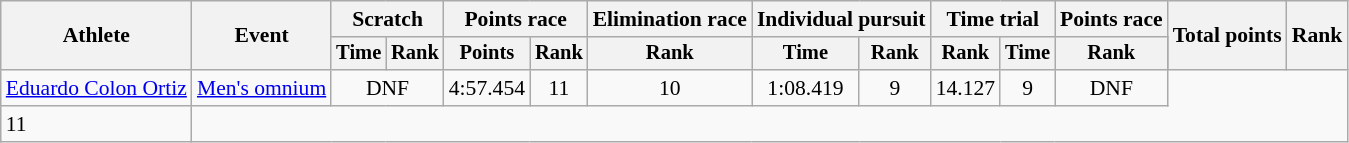<table class="wikitable" style="font-size:90%">
<tr>
<th rowspan=2>Athlete</th>
<th rowspan=2>Event</th>
<th colspan=2>Scratch</th>
<th colspan=2>Points race</th>
<th>Elimination race</th>
<th colspan=2>Individual pursuit</th>
<th colspan=2>Time trial</th>
<th colspan=2>Points race</th>
<th rowspan=2>Total points</th>
<th rowspan=2>Rank</th>
</tr>
<tr style="font-size:95%">
<th>Time</th>
<th>Rank</th>
<th>Points</th>
<th>Rank</th>
<th>Rank</th>
<th>Time</th>
<th>Rank</th>
<th>Rank</th>
<th>Time</th>
<th>Rank</th>
</tr>
<tr align=center>
<td align=left><a href='#'>Eduardo Colon Ortiz</a></td>
<td align=left><a href='#'>Men's omnium</a></td>
<td colspan=2>DNF</td>
<td>4:57.454</td>
<td>11</td>
<td>10</td>
<td>1:08.419</td>
<td>9</td>
<td>14.127</td>
<td>9</td>
<td colspan=2>DNF</td>
</tr>
<tr 30>
<td>11</td>
</tr>
</table>
